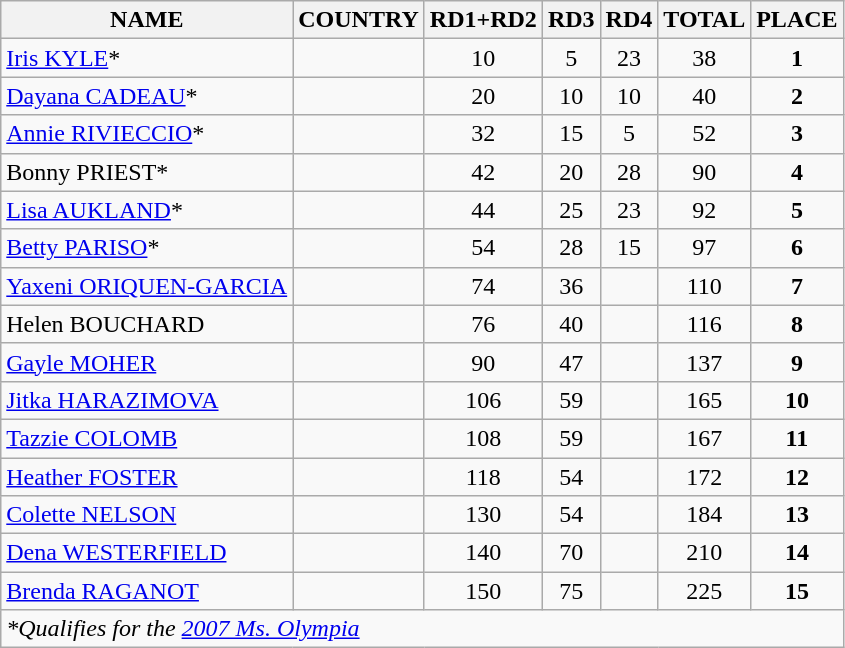<table class="wikitable">
<tr>
<th>NAME</th>
<th>COUNTRY</th>
<th>RD1+RD2</th>
<th>RD3</th>
<th>RD4</th>
<th>TOTAL</th>
<th>PLACE</th>
</tr>
<tr>
<td><a href='#'>Iris KYLE</a>*</td>
<td></td>
<td align="center">10</td>
<td align="center">5</td>
<td align="center">23</td>
<td align="center">38</td>
<td align="center"><strong>1</strong></td>
</tr>
<tr>
<td><a href='#'>Dayana CADEAU</a>*</td>
<td></td>
<td align="center">20</td>
<td align="center">10</td>
<td align="center">10</td>
<td align="center">40</td>
<td align="center"><strong>2</strong></td>
</tr>
<tr>
<td><a href='#'>Annie RIVIECCIO</a>*</td>
<td></td>
<td align="center">32</td>
<td align="center">15</td>
<td align="center">5</td>
<td align="center">52</td>
<td align="center"><strong>3</strong></td>
</tr>
<tr>
<td>Bonny PRIEST*</td>
<td></td>
<td align="center">42</td>
<td align="center">20</td>
<td align="center">28</td>
<td align="center">90</td>
<td align="center"><strong>4</strong></td>
</tr>
<tr>
<td><a href='#'>Lisa AUKLAND</a>*</td>
<td></td>
<td align="center">44</td>
<td align="center">25</td>
<td align="center">23</td>
<td align="center">92</td>
<td align="center"><strong>5</strong></td>
</tr>
<tr>
<td><a href='#'>Betty PARISO</a>*</td>
<td></td>
<td align="center">54</td>
<td align="center">28</td>
<td align="center">15</td>
<td align="center">97</td>
<td align="center"><strong>6</strong></td>
</tr>
<tr>
<td><a href='#'>Yaxeni ORIQUEN-GARCIA</a></td>
<td></td>
<td align="center">74</td>
<td align="center">36</td>
<td></td>
<td align="center">110</td>
<td align="center"><strong>7</strong></td>
</tr>
<tr>
<td>Helen BOUCHARD</td>
<td></td>
<td align="center">76</td>
<td align="center">40</td>
<td></td>
<td align="center">116</td>
<td align="center"><strong>8</strong></td>
</tr>
<tr>
<td><a href='#'>Gayle MOHER</a></td>
<td></td>
<td align="center">90</td>
<td align="center">47</td>
<td></td>
<td align="center">137</td>
<td align="center"><strong>9</strong></td>
</tr>
<tr>
<td><a href='#'>Jitka HARAZIMOVA</a></td>
<td></td>
<td align="center">106</td>
<td align="center">59</td>
<td></td>
<td align="center">165</td>
<td align="center"><strong>10</strong></td>
</tr>
<tr>
<td><a href='#'>Tazzie COLOMB</a></td>
<td></td>
<td align="center">108</td>
<td align="center">59</td>
<td></td>
<td align="center">167</td>
<td align="center"><strong>11</strong></td>
</tr>
<tr>
<td><a href='#'>Heather FOSTER</a></td>
<td></td>
<td align="center">118</td>
<td align="center">54</td>
<td></td>
<td align="center">172</td>
<td align="center"><strong>12</strong></td>
</tr>
<tr>
<td><a href='#'>Colette NELSON</a></td>
<td></td>
<td align="center">130</td>
<td align="center">54</td>
<td></td>
<td align="center">184</td>
<td align="center"><strong>13</strong></td>
</tr>
<tr>
<td><a href='#'>Dena WESTERFIELD</a></td>
<td></td>
<td align="center">140</td>
<td align="center">70</td>
<td></td>
<td align="center">210</td>
<td align="center"><strong>14</strong></td>
</tr>
<tr>
<td><a href='#'>Brenda RAGANOT</a></td>
<td></td>
<td align="center">150</td>
<td align="center">75</td>
<td></td>
<td align="center">225</td>
<td align="center"><strong>15</strong></td>
</tr>
<tr>
<td colspan="8"><em>*Qualifies for the <a href='#'>2007 Ms. Olympia</a></em></td>
</tr>
</table>
